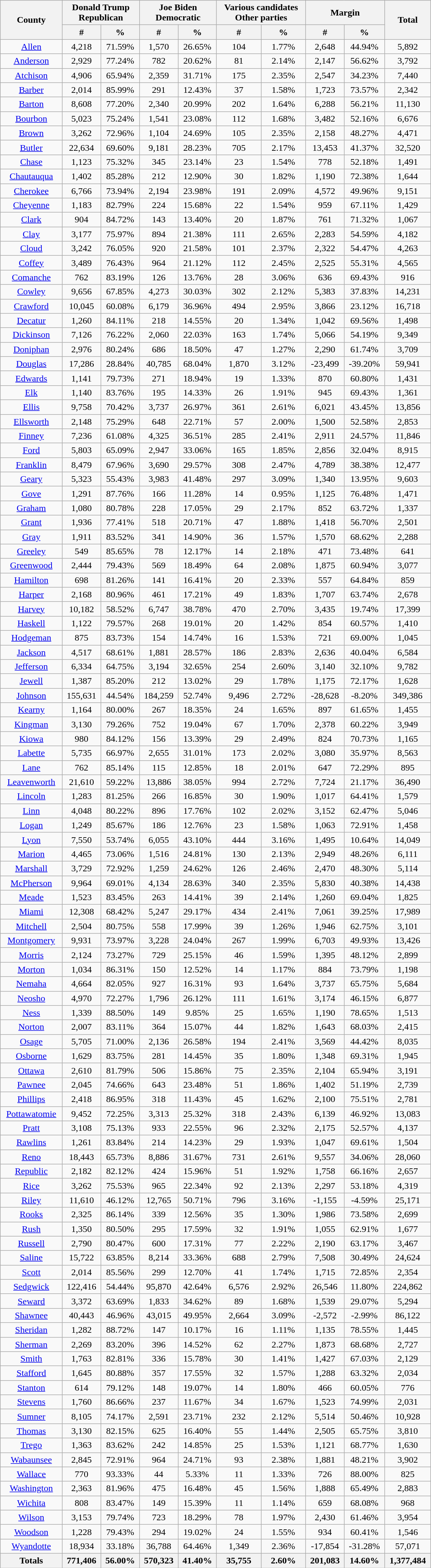<table width="60%" class="wikitable sortable">
<tr>
<th rowspan="2">County</th>
<th colspan="2">Donald Trump<br>Republican</th>
<th colspan="2">Joe Biden<br>Democratic</th>
<th colspan="2">Various candidates<br>Other parties</th>
<th colspan="2">Margin</th>
<th rowspan="2">Total</th>
</tr>
<tr>
<th style="text-align:center;" data-sort-type="number">#</th>
<th style="text-align:center;" data-sort-type="number">%</th>
<th style="text-align:center;" data-sort-type="number">#</th>
<th style="text-align:center;" data-sort-type="number">%</th>
<th style="text-align:center;" data-sort-type="number">#</th>
<th style="text-align:center;" data-sort-type="number">%</th>
<th style="text-align:center;" data-sort-type="number">#</th>
<th style="text-align:center;" data-sort-type="number">%</th>
</tr>
<tr style="text-align:center;">
<td><a href='#'>Allen</a></td>
<td>4,218</td>
<td>71.59%</td>
<td>1,570</td>
<td>26.65%</td>
<td>104</td>
<td>1.77%</td>
<td>2,648</td>
<td>44.94%</td>
<td>5,892</td>
</tr>
<tr style="text-align:center;">
<td><a href='#'>Anderson</a></td>
<td>2,929</td>
<td>77.24%</td>
<td>782</td>
<td>20.62%</td>
<td>81</td>
<td>2.14%</td>
<td>2,147</td>
<td>56.62%</td>
<td>3,792</td>
</tr>
<tr style="text-align:center;">
<td><a href='#'>Atchison</a></td>
<td>4,906</td>
<td>65.94%</td>
<td>2,359</td>
<td>31.71%</td>
<td>175</td>
<td>2.35%</td>
<td>2,547</td>
<td>34.23%</td>
<td>7,440</td>
</tr>
<tr style="text-align:center;">
<td><a href='#'>Barber</a></td>
<td>2,014</td>
<td>85.99%</td>
<td>291</td>
<td>12.43%</td>
<td>37</td>
<td>1.58%</td>
<td>1,723</td>
<td>73.57%</td>
<td>2,342</td>
</tr>
<tr style="text-align:center;">
<td><a href='#'>Barton</a></td>
<td>8,608</td>
<td>77.20%</td>
<td>2,340</td>
<td>20.99%</td>
<td>202</td>
<td>1.64%</td>
<td>6,288</td>
<td>56.21%</td>
<td>11,130</td>
</tr>
<tr style="text-align:center;">
<td><a href='#'>Bourbon</a></td>
<td>5,023</td>
<td>75.24%</td>
<td>1,541</td>
<td>23.08%</td>
<td>112</td>
<td>1.68%</td>
<td>3,482</td>
<td>52.16%</td>
<td>6,676</td>
</tr>
<tr style="text-align:center;">
<td><a href='#'>Brown</a></td>
<td>3,262</td>
<td>72.96%</td>
<td>1,104</td>
<td>24.69%</td>
<td>105</td>
<td>2.35%</td>
<td>2,158</td>
<td>48.27%</td>
<td>4,471</td>
</tr>
<tr style="text-align:center;">
<td><a href='#'>Butler</a></td>
<td>22,634</td>
<td>69.60%</td>
<td>9,181</td>
<td>28.23%</td>
<td>705</td>
<td>2.17%</td>
<td>13,453</td>
<td>41.37%</td>
<td>32,520</td>
</tr>
<tr style="text-align:center;">
<td><a href='#'>Chase</a></td>
<td>1,123</td>
<td>75.32%</td>
<td>345</td>
<td>23.14%</td>
<td>23</td>
<td>1.54%</td>
<td>778</td>
<td>52.18%</td>
<td>1,491</td>
</tr>
<tr style="text-align:center;">
<td><a href='#'>Chautauqua</a></td>
<td>1,402</td>
<td>85.28%</td>
<td>212</td>
<td>12.90%</td>
<td>30</td>
<td>1.82%</td>
<td>1,190</td>
<td>72.38%</td>
<td>1,644</td>
</tr>
<tr style="text-align:center;">
<td><a href='#'>Cherokee</a></td>
<td>6,766</td>
<td>73.94%</td>
<td>2,194</td>
<td>23.98%</td>
<td>191</td>
<td>2.09%</td>
<td>4,572</td>
<td>49.96%</td>
<td>9,151</td>
</tr>
<tr style="text-align:center;">
<td><a href='#'>Cheyenne</a></td>
<td>1,183</td>
<td>82.79%</td>
<td>224</td>
<td>15.68%</td>
<td>22</td>
<td>1.54%</td>
<td>959</td>
<td>67.11%</td>
<td>1,429</td>
</tr>
<tr style="text-align:center;">
<td><a href='#'>Clark</a></td>
<td>904</td>
<td>84.72%</td>
<td>143</td>
<td>13.40%</td>
<td>20</td>
<td>1.87%</td>
<td>761</td>
<td>71.32%</td>
<td>1,067</td>
</tr>
<tr style="text-align:center;">
<td><a href='#'>Clay</a></td>
<td>3,177</td>
<td>75.97%</td>
<td>894</td>
<td>21.38%</td>
<td>111</td>
<td>2.65%</td>
<td>2,283</td>
<td>54.59%</td>
<td>4,182</td>
</tr>
<tr style="text-align:center;">
<td><a href='#'>Cloud</a></td>
<td>3,242</td>
<td>76.05%</td>
<td>920</td>
<td>21.58%</td>
<td>101</td>
<td>2.37%</td>
<td>2,322</td>
<td>54.47%</td>
<td>4,263</td>
</tr>
<tr style="text-align:center;">
<td><a href='#'>Coffey</a></td>
<td>3,489</td>
<td>76.43%</td>
<td>964</td>
<td>21.12%</td>
<td>112</td>
<td>2.45%</td>
<td>2,525</td>
<td>55.31%</td>
<td>4,565</td>
</tr>
<tr style="text-align:center;">
<td><a href='#'>Comanche</a></td>
<td>762</td>
<td>83.19%</td>
<td>126</td>
<td>13.76%</td>
<td>28</td>
<td>3.06%</td>
<td>636</td>
<td>69.43%</td>
<td>916</td>
</tr>
<tr style="text-align:center;">
<td><a href='#'>Cowley</a></td>
<td>9,656</td>
<td>67.85%</td>
<td>4,273</td>
<td>30.03%</td>
<td>302</td>
<td>2.12%</td>
<td>5,383</td>
<td>37.83%</td>
<td>14,231</td>
</tr>
<tr style="text-align:center;">
<td><a href='#'>Crawford</a></td>
<td>10,045</td>
<td>60.08%</td>
<td>6,179</td>
<td>36.96%</td>
<td>494</td>
<td>2.95%</td>
<td>3,866</td>
<td>23.12%</td>
<td>16,718</td>
</tr>
<tr style="text-align:center;">
<td><a href='#'>Decatur</a></td>
<td>1,260</td>
<td>84.11%</td>
<td>218</td>
<td>14.55%</td>
<td>20</td>
<td>1.34%</td>
<td>1,042</td>
<td>69.56%</td>
<td>1,498</td>
</tr>
<tr style="text-align:center;">
<td><a href='#'>Dickinson</a></td>
<td>7,126</td>
<td>76.22%</td>
<td>2,060</td>
<td>22.03%</td>
<td>163</td>
<td>1.74%</td>
<td>5,066</td>
<td>54.19%</td>
<td>9,349</td>
</tr>
<tr style="text-align:center;">
<td><a href='#'>Doniphan</a></td>
<td>2,976</td>
<td>80.24%</td>
<td>686</td>
<td>18.50%</td>
<td>47</td>
<td>1.27%</td>
<td>2,290</td>
<td>61.74%</td>
<td>3,709</td>
</tr>
<tr style="text-align:center;">
<td><a href='#'>Douglas</a></td>
<td>17,286</td>
<td>28.84%</td>
<td>40,785</td>
<td>68.04%</td>
<td>1,870</td>
<td>3.12%</td>
<td>-23,499</td>
<td>-39.20%</td>
<td>59,941</td>
</tr>
<tr style="text-align:center;">
<td><a href='#'>Edwards</a></td>
<td>1,141</td>
<td>79.73%</td>
<td>271</td>
<td>18.94%</td>
<td>19</td>
<td>1.33%</td>
<td>870</td>
<td>60.80%</td>
<td>1,431</td>
</tr>
<tr style="text-align:center;">
<td><a href='#'>Elk</a></td>
<td>1,140</td>
<td>83.76%</td>
<td>195</td>
<td>14.33%</td>
<td>26</td>
<td>1.91%</td>
<td>945</td>
<td>69.43%</td>
<td>1,361</td>
</tr>
<tr style="text-align:center;">
<td><a href='#'>Ellis</a></td>
<td>9,758</td>
<td>70.42%</td>
<td>3,737</td>
<td>26.97%</td>
<td>361</td>
<td>2.61%</td>
<td>6,021</td>
<td>43.45%</td>
<td>13,856</td>
</tr>
<tr style="text-align:center;">
<td><a href='#'>Ellsworth</a></td>
<td>2,148</td>
<td>75.29%</td>
<td>648</td>
<td>22.71%</td>
<td>57</td>
<td>2.00%</td>
<td>1,500</td>
<td>52.58%</td>
<td>2,853</td>
</tr>
<tr style="text-align:center;">
<td><a href='#'>Finney</a></td>
<td>7,236</td>
<td>61.08%</td>
<td>4,325</td>
<td>36.51%</td>
<td>285</td>
<td>2.41%</td>
<td>2,911</td>
<td>24.57%</td>
<td>11,846</td>
</tr>
<tr style="text-align:center;">
<td><a href='#'>Ford</a></td>
<td>5,803</td>
<td>65.09%</td>
<td>2,947</td>
<td>33.06%</td>
<td>165</td>
<td>1.85%</td>
<td>2,856</td>
<td>32.04%</td>
<td>8,915</td>
</tr>
<tr style="text-align:center;">
<td><a href='#'>Franklin</a></td>
<td>8,479</td>
<td>67.96%</td>
<td>3,690</td>
<td>29.57%</td>
<td>308</td>
<td>2.47%</td>
<td>4,789</td>
<td>38.38%</td>
<td>12,477</td>
</tr>
<tr style="text-align:center;">
<td><a href='#'>Geary</a></td>
<td>5,323</td>
<td>55.43%</td>
<td>3,983</td>
<td>41.48%</td>
<td>297</td>
<td>3.09%</td>
<td>1,340</td>
<td>13.95%</td>
<td>9,603</td>
</tr>
<tr style="text-align:center;">
<td><a href='#'>Gove</a></td>
<td>1,291</td>
<td>87.76%</td>
<td>166</td>
<td>11.28%</td>
<td>14</td>
<td>0.95%</td>
<td>1,125</td>
<td>76.48%</td>
<td>1,471</td>
</tr>
<tr style="text-align:center;">
<td><a href='#'>Graham</a></td>
<td>1,080</td>
<td>80.78%</td>
<td>228</td>
<td>17.05%</td>
<td>29</td>
<td>2.17%</td>
<td>852</td>
<td>63.72%</td>
<td>1,337</td>
</tr>
<tr style="text-align:center;">
<td><a href='#'>Grant</a></td>
<td>1,936</td>
<td>77.41%</td>
<td>518</td>
<td>20.71%</td>
<td>47</td>
<td>1.88%</td>
<td>1,418</td>
<td>56.70%</td>
<td>2,501</td>
</tr>
<tr style="text-align:center;">
<td><a href='#'>Gray</a></td>
<td>1,911</td>
<td>83.52%</td>
<td>341</td>
<td>14.90%</td>
<td>36</td>
<td>1.57%</td>
<td>1,570</td>
<td>68.62%</td>
<td>2,288</td>
</tr>
<tr style="text-align:center;">
<td><a href='#'>Greeley</a></td>
<td>549</td>
<td>85.65%</td>
<td>78</td>
<td>12.17%</td>
<td>14</td>
<td>2.18%</td>
<td>471</td>
<td>73.48%</td>
<td>641</td>
</tr>
<tr style="text-align:center;">
<td><a href='#'>Greenwood</a></td>
<td>2,444</td>
<td>79.43%</td>
<td>569</td>
<td>18.49%</td>
<td>64</td>
<td>2.08%</td>
<td>1,875</td>
<td>60.94%</td>
<td>3,077</td>
</tr>
<tr style="text-align:center;">
<td><a href='#'>Hamilton</a></td>
<td>698</td>
<td>81.26%</td>
<td>141</td>
<td>16.41%</td>
<td>20</td>
<td>2.33%</td>
<td>557</td>
<td>64.84%</td>
<td>859</td>
</tr>
<tr style="text-align:center;">
<td><a href='#'>Harper</a></td>
<td>2,168</td>
<td>80.96%</td>
<td>461</td>
<td>17.21%</td>
<td>49</td>
<td>1.83%</td>
<td>1,707</td>
<td>63.74%</td>
<td>2,678</td>
</tr>
<tr style="text-align:center;">
<td><a href='#'>Harvey</a></td>
<td>10,182</td>
<td>58.52%</td>
<td>6,747</td>
<td>38.78%</td>
<td>470</td>
<td>2.70%</td>
<td>3,435</td>
<td>19.74%</td>
<td>17,399</td>
</tr>
<tr style="text-align:center;">
<td><a href='#'>Haskell</a></td>
<td>1,122</td>
<td>79.57%</td>
<td>268</td>
<td>19.01%</td>
<td>20</td>
<td>1.42%</td>
<td>854</td>
<td>60.57%</td>
<td>1,410</td>
</tr>
<tr style="text-align:center;">
<td><a href='#'>Hodgeman</a></td>
<td>875</td>
<td>83.73%</td>
<td>154</td>
<td>14.74%</td>
<td>16</td>
<td>1.53%</td>
<td>721</td>
<td>69.00%</td>
<td>1,045</td>
</tr>
<tr style="text-align:center;">
<td><a href='#'>Jackson</a></td>
<td>4,517</td>
<td>68.61%</td>
<td>1,881</td>
<td>28.57%</td>
<td>186</td>
<td>2.83%</td>
<td>2,636</td>
<td>40.04%</td>
<td>6,584</td>
</tr>
<tr style="text-align:center;">
<td><a href='#'>Jefferson</a></td>
<td>6,334</td>
<td>64.75%</td>
<td>3,194</td>
<td>32.65%</td>
<td>254</td>
<td>2.60%</td>
<td>3,140</td>
<td>32.10%</td>
<td>9,782</td>
</tr>
<tr style="text-align:center;">
<td><a href='#'>Jewell</a></td>
<td>1,387</td>
<td>85.20%</td>
<td>212</td>
<td>13.02%</td>
<td>29</td>
<td>1.78%</td>
<td>1,175</td>
<td>72.17%</td>
<td>1,628</td>
</tr>
<tr style="text-align:center;">
<td><a href='#'>Johnson</a></td>
<td>155,631</td>
<td>44.54%</td>
<td>184,259</td>
<td>52.74%</td>
<td>9,496</td>
<td>2.72%</td>
<td>-28,628</td>
<td>-8.20%</td>
<td>349,386</td>
</tr>
<tr style="text-align:center;">
<td><a href='#'>Kearny</a></td>
<td>1,164</td>
<td>80.00%</td>
<td>267</td>
<td>18.35%</td>
<td>24</td>
<td>1.65%</td>
<td>897</td>
<td>61.65%</td>
<td>1,455</td>
</tr>
<tr style="text-align:center;">
<td><a href='#'>Kingman</a></td>
<td>3,130</td>
<td>79.26%</td>
<td>752</td>
<td>19.04%</td>
<td>67</td>
<td>1.70%</td>
<td>2,378</td>
<td>60.22%</td>
<td>3,949</td>
</tr>
<tr style="text-align:center;">
<td><a href='#'>Kiowa</a></td>
<td>980</td>
<td>84.12%</td>
<td>156</td>
<td>13.39%</td>
<td>29</td>
<td>2.49%</td>
<td>824</td>
<td>70.73%</td>
<td>1,165</td>
</tr>
<tr style="text-align:center;">
<td><a href='#'>Labette</a></td>
<td>5,735</td>
<td>66.97%</td>
<td>2,655</td>
<td>31.01%</td>
<td>173</td>
<td>2.02%</td>
<td>3,080</td>
<td>35.97%</td>
<td>8,563</td>
</tr>
<tr style="text-align:center;">
<td><a href='#'>Lane</a></td>
<td>762</td>
<td>85.14%</td>
<td>115</td>
<td>12.85%</td>
<td>18</td>
<td>2.01%</td>
<td>647</td>
<td>72.29%</td>
<td>895</td>
</tr>
<tr style="text-align:center;">
<td><a href='#'>Leavenworth</a></td>
<td>21,610</td>
<td>59.22%</td>
<td>13,886</td>
<td>38.05%</td>
<td>994</td>
<td>2.72%</td>
<td>7,724</td>
<td>21.17%</td>
<td>36,490</td>
</tr>
<tr style="text-align:center;">
<td><a href='#'>Lincoln</a></td>
<td>1,283</td>
<td>81.25%</td>
<td>266</td>
<td>16.85%</td>
<td>30</td>
<td>1.90%</td>
<td>1,017</td>
<td>64.41%</td>
<td>1,579</td>
</tr>
<tr style="text-align:center;">
<td><a href='#'>Linn</a></td>
<td>4,048</td>
<td>80.22%</td>
<td>896</td>
<td>17.76%</td>
<td>102</td>
<td>2.02%</td>
<td>3,152</td>
<td>62.47%</td>
<td>5,046</td>
</tr>
<tr style="text-align:center;">
<td><a href='#'>Logan</a></td>
<td>1,249</td>
<td>85.67%</td>
<td>186</td>
<td>12.76%</td>
<td>23</td>
<td>1.58%</td>
<td>1,063</td>
<td>72.91%</td>
<td>1,458</td>
</tr>
<tr style="text-align:center;">
<td><a href='#'>Lyon</a></td>
<td>7,550</td>
<td>53.74%</td>
<td>6,055</td>
<td>43.10%</td>
<td>444</td>
<td>3.16%</td>
<td>1,495</td>
<td>10.64%</td>
<td>14,049</td>
</tr>
<tr style="text-align:center;">
<td><a href='#'>Marion</a></td>
<td>4,465</td>
<td>73.06%</td>
<td>1,516</td>
<td>24.81%</td>
<td>130</td>
<td>2.13%</td>
<td>2,949</td>
<td>48.26%</td>
<td>6,111</td>
</tr>
<tr style="text-align:center;">
<td><a href='#'>Marshall</a></td>
<td>3,729</td>
<td>72.92%</td>
<td>1,259</td>
<td>24.62%</td>
<td>126</td>
<td>2.46%</td>
<td>2,470</td>
<td>48.30%</td>
<td>5,114</td>
</tr>
<tr style="text-align:center;">
<td><a href='#'>McPherson</a></td>
<td>9,964</td>
<td>69.01%</td>
<td>4,134</td>
<td>28.63%</td>
<td>340</td>
<td>2.35%</td>
<td>5,830</td>
<td>40.38%</td>
<td>14,438</td>
</tr>
<tr style="text-align:center;">
<td><a href='#'>Meade</a></td>
<td>1,523</td>
<td>83.45%</td>
<td>263</td>
<td>14.41%</td>
<td>39</td>
<td>2.14%</td>
<td>1,260</td>
<td>69.04%</td>
<td>1,825</td>
</tr>
<tr style="text-align:center;">
<td><a href='#'>Miami</a></td>
<td>12,308</td>
<td>68.42%</td>
<td>5,247</td>
<td>29.17%</td>
<td>434</td>
<td>2.41%</td>
<td>7,061</td>
<td>39.25%</td>
<td>17,989</td>
</tr>
<tr style="text-align:center;">
<td><a href='#'>Mitchell</a></td>
<td>2,504</td>
<td>80.75%</td>
<td>558</td>
<td>17.99%</td>
<td>39</td>
<td>1.26%</td>
<td>1,946</td>
<td>62.75%</td>
<td>3,101</td>
</tr>
<tr style="text-align:center;">
<td><a href='#'>Montgomery</a></td>
<td>9,931</td>
<td>73.97%</td>
<td>3,228</td>
<td>24.04%</td>
<td>267</td>
<td>1.99%</td>
<td>6,703</td>
<td>49.93%</td>
<td>13,426</td>
</tr>
<tr style="text-align:center;">
<td><a href='#'>Morris</a></td>
<td>2,124</td>
<td>73.27%</td>
<td>729</td>
<td>25.15%</td>
<td>46</td>
<td>1.59%</td>
<td>1,395</td>
<td>48.12%</td>
<td>2,899</td>
</tr>
<tr style="text-align:center;">
<td><a href='#'>Morton</a></td>
<td>1,034</td>
<td>86.31%</td>
<td>150</td>
<td>12.52%</td>
<td>14</td>
<td>1.17%</td>
<td>884</td>
<td>73.79%</td>
<td>1,198</td>
</tr>
<tr style="text-align:center;">
<td><a href='#'>Nemaha</a></td>
<td>4,664</td>
<td>82.05%</td>
<td>927</td>
<td>16.31%</td>
<td>93</td>
<td>1.64%</td>
<td>3,737</td>
<td>65.75%</td>
<td>5,684</td>
</tr>
<tr style="text-align:center;">
<td><a href='#'>Neosho</a></td>
<td>4,970</td>
<td>72.27%</td>
<td>1,796</td>
<td>26.12%</td>
<td>111</td>
<td>1.61%</td>
<td>3,174</td>
<td>46.15%</td>
<td>6,877</td>
</tr>
<tr style="text-align:center;">
<td><a href='#'>Ness</a></td>
<td>1,339</td>
<td>88.50%</td>
<td>149</td>
<td>9.85%</td>
<td>25</td>
<td>1.65%</td>
<td>1,190</td>
<td>78.65%</td>
<td>1,513</td>
</tr>
<tr style="text-align:center;">
<td><a href='#'>Norton</a></td>
<td>2,007</td>
<td>83.11%</td>
<td>364</td>
<td>15.07%</td>
<td>44</td>
<td>1.82%</td>
<td>1,643</td>
<td>68.03%</td>
<td>2,415</td>
</tr>
<tr style="text-align:center;">
<td><a href='#'>Osage</a></td>
<td>5,705</td>
<td>71.00%</td>
<td>2,136</td>
<td>26.58%</td>
<td>194</td>
<td>2.41%</td>
<td>3,569</td>
<td>44.42%</td>
<td>8,035</td>
</tr>
<tr style="text-align:center;">
<td><a href='#'>Osborne</a></td>
<td>1,629</td>
<td>83.75%</td>
<td>281</td>
<td>14.45%</td>
<td>35</td>
<td>1.80%</td>
<td>1,348</td>
<td>69.31%</td>
<td>1,945</td>
</tr>
<tr style="text-align:center;">
<td><a href='#'>Ottawa</a></td>
<td>2,610</td>
<td>81.79%</td>
<td>506</td>
<td>15.86%</td>
<td>75</td>
<td>2.35%</td>
<td>2,104</td>
<td>65.94%</td>
<td>3,191</td>
</tr>
<tr style="text-align:center;">
<td><a href='#'>Pawnee</a></td>
<td>2,045</td>
<td>74.66%</td>
<td>643</td>
<td>23.48%</td>
<td>51</td>
<td>1.86%</td>
<td>1,402</td>
<td>51.19%</td>
<td>2,739</td>
</tr>
<tr style="text-align:center;">
<td><a href='#'>Phillips</a></td>
<td>2,418</td>
<td>86.95%</td>
<td>318</td>
<td>11.43%</td>
<td>45</td>
<td>1.62%</td>
<td>2,100</td>
<td>75.51%</td>
<td>2,781</td>
</tr>
<tr style="text-align:center;">
<td><a href='#'>Pottawatomie</a></td>
<td>9,452</td>
<td>72.25%</td>
<td>3,313</td>
<td>25.32%</td>
<td>318</td>
<td>2.43%</td>
<td>6,139</td>
<td>46.92%</td>
<td>13,083</td>
</tr>
<tr style="text-align:center;">
<td><a href='#'>Pratt</a></td>
<td>3,108</td>
<td>75.13%</td>
<td>933</td>
<td>22.55%</td>
<td>96</td>
<td>2.32%</td>
<td>2,175</td>
<td>52.57%</td>
<td>4,137</td>
</tr>
<tr style="text-align:center;">
<td><a href='#'>Rawlins</a></td>
<td>1,261</td>
<td>83.84%</td>
<td>214</td>
<td>14.23%</td>
<td>29</td>
<td>1.93%</td>
<td>1,047</td>
<td>69.61%</td>
<td>1,504</td>
</tr>
<tr style="text-align:center;">
<td><a href='#'>Reno</a></td>
<td>18,443</td>
<td>65.73%</td>
<td>8,886</td>
<td>31.67%</td>
<td>731</td>
<td>2.61%</td>
<td>9,557</td>
<td>34.06%</td>
<td>28,060</td>
</tr>
<tr style="text-align:center;">
<td><a href='#'>Republic</a></td>
<td>2,182</td>
<td>82.12%</td>
<td>424</td>
<td>15.96%</td>
<td>51</td>
<td>1.92%</td>
<td>1,758</td>
<td>66.16%</td>
<td>2,657</td>
</tr>
<tr style="text-align:center;">
<td><a href='#'>Rice</a></td>
<td>3,262</td>
<td>75.53%</td>
<td>965</td>
<td>22.34%</td>
<td>92</td>
<td>2.13%</td>
<td>2,297</td>
<td>53.18%</td>
<td>4,319</td>
</tr>
<tr style="text-align:center;">
<td><a href='#'>Riley</a></td>
<td>11,610</td>
<td>46.12%</td>
<td>12,765</td>
<td>50.71%</td>
<td>796</td>
<td>3.16%</td>
<td>-1,155</td>
<td>-4.59%</td>
<td>25,171</td>
</tr>
<tr style="text-align:center;">
<td><a href='#'>Rooks</a></td>
<td>2,325</td>
<td>86.14%</td>
<td>339</td>
<td>12.56%</td>
<td>35</td>
<td>1.30%</td>
<td>1,986</td>
<td>73.58%</td>
<td>2,699</td>
</tr>
<tr style="text-align:center;">
<td><a href='#'>Rush</a></td>
<td>1,350</td>
<td>80.50%</td>
<td>295</td>
<td>17.59%</td>
<td>32</td>
<td>1.91%</td>
<td>1,055</td>
<td>62.91%</td>
<td>1,677</td>
</tr>
<tr style="text-align:center;">
<td><a href='#'>Russell</a></td>
<td>2,790</td>
<td>80.47%</td>
<td>600</td>
<td>17.31%</td>
<td>77</td>
<td>2.22%</td>
<td>2,190</td>
<td>63.17%</td>
<td>3,467</td>
</tr>
<tr style="text-align:center;">
<td><a href='#'>Saline</a></td>
<td>15,722</td>
<td>63.85%</td>
<td>8,214</td>
<td>33.36%</td>
<td>688</td>
<td>2.79%</td>
<td>7,508</td>
<td>30.49%</td>
<td>24,624</td>
</tr>
<tr style="text-align:center;">
<td><a href='#'>Scott</a></td>
<td>2,014</td>
<td>85.56%</td>
<td>299</td>
<td>12.70%</td>
<td>41</td>
<td>1.74%</td>
<td>1,715</td>
<td>72.85%</td>
<td>2,354</td>
</tr>
<tr style="text-align:center;">
<td><a href='#'>Sedgwick</a></td>
<td>122,416</td>
<td>54.44%</td>
<td>95,870</td>
<td>42.64%</td>
<td>6,576</td>
<td>2.92%</td>
<td>26,546</td>
<td>11.80%</td>
<td>224,862</td>
</tr>
<tr style="text-align:center;">
<td><a href='#'>Seward</a></td>
<td>3,372</td>
<td>63.69%</td>
<td>1,833</td>
<td>34.62%</td>
<td>89</td>
<td>1.68%</td>
<td>1,539</td>
<td>29.07%</td>
<td>5,294</td>
</tr>
<tr style="text-align:center;">
<td><a href='#'>Shawnee</a></td>
<td>40,443</td>
<td>46.96%</td>
<td>43,015</td>
<td>49.95%</td>
<td>2,664</td>
<td>3.09%</td>
<td>-2,572</td>
<td>-2.99%</td>
<td>86,122</td>
</tr>
<tr style="text-align:center;">
<td><a href='#'>Sheridan</a></td>
<td>1,282</td>
<td>88.72%</td>
<td>147</td>
<td>10.17%</td>
<td>16</td>
<td>1.11%</td>
<td>1,135</td>
<td>78.55%</td>
<td>1,445</td>
</tr>
<tr style="text-align:center;">
<td><a href='#'>Sherman</a></td>
<td>2,269</td>
<td>83.20%</td>
<td>396</td>
<td>14.52%</td>
<td>62</td>
<td>2.27%</td>
<td>1,873</td>
<td>68.68%</td>
<td>2,727</td>
</tr>
<tr style="text-align:center;">
<td><a href='#'>Smith</a></td>
<td>1,763</td>
<td>82.81%</td>
<td>336</td>
<td>15.78%</td>
<td>30</td>
<td>1.41%</td>
<td>1,427</td>
<td>67.03%</td>
<td>2,129</td>
</tr>
<tr style="text-align:center;">
<td><a href='#'>Stafford</a></td>
<td>1,645</td>
<td>80.88%</td>
<td>357</td>
<td>17.55%</td>
<td>32</td>
<td>1.57%</td>
<td>1,288</td>
<td>63.32%</td>
<td>2,034</td>
</tr>
<tr style="text-align:center;">
<td><a href='#'>Stanton</a></td>
<td>614</td>
<td>79.12%</td>
<td>148</td>
<td>19.07%</td>
<td>14</td>
<td>1.80%</td>
<td>466</td>
<td>60.05%</td>
<td>776</td>
</tr>
<tr style="text-align:center;">
<td><a href='#'>Stevens</a></td>
<td>1,760</td>
<td>86.66%</td>
<td>237</td>
<td>11.67%</td>
<td>34</td>
<td>1.67%</td>
<td>1,523</td>
<td>74.99%</td>
<td>2,031</td>
</tr>
<tr style="text-align:center;">
<td><a href='#'>Sumner</a></td>
<td>8,105</td>
<td>74.17%</td>
<td>2,591</td>
<td>23.71%</td>
<td>232</td>
<td>2.12%</td>
<td>5,514</td>
<td>50.46%</td>
<td>10,928</td>
</tr>
<tr style="text-align:center;">
<td><a href='#'>Thomas</a></td>
<td>3,130</td>
<td>82.15%</td>
<td>625</td>
<td>16.40%</td>
<td>55</td>
<td>1.44%</td>
<td>2,505</td>
<td>65.75%</td>
<td>3,810</td>
</tr>
<tr style="text-align:center;">
<td><a href='#'>Trego</a></td>
<td>1,363</td>
<td>83.62%</td>
<td>242</td>
<td>14.85%</td>
<td>25</td>
<td>1.53%</td>
<td>1,121</td>
<td>68.77%</td>
<td>1,630</td>
</tr>
<tr style="text-align:center;">
<td><a href='#'>Wabaunsee</a></td>
<td>2,845</td>
<td>72.91%</td>
<td>964</td>
<td>24.71%</td>
<td>93</td>
<td>2.38%</td>
<td>1,881</td>
<td>48.21%</td>
<td>3,902</td>
</tr>
<tr style="text-align:center;">
<td><a href='#'>Wallace</a></td>
<td>770</td>
<td>93.33%</td>
<td>44</td>
<td>5.33%</td>
<td>11</td>
<td>1.33%</td>
<td>726</td>
<td>88.00%</td>
<td>825</td>
</tr>
<tr style="text-align:center;">
<td><a href='#'>Washington</a></td>
<td>2,363</td>
<td>81.96%</td>
<td>475</td>
<td>16.48%</td>
<td>45</td>
<td>1.56%</td>
<td>1,888</td>
<td>65.49%</td>
<td>2,883</td>
</tr>
<tr style="text-align:center;">
<td><a href='#'>Wichita</a></td>
<td>808</td>
<td>83.47%</td>
<td>149</td>
<td>15.39%</td>
<td>11</td>
<td>1.14%</td>
<td>659</td>
<td>68.08%</td>
<td>968</td>
</tr>
<tr style="text-align:center;">
<td><a href='#'>Wilson</a></td>
<td>3,153</td>
<td>79.74%</td>
<td>723</td>
<td>18.29%</td>
<td>78</td>
<td>1.97%</td>
<td>2,430</td>
<td>61.46%</td>
<td>3,954</td>
</tr>
<tr style="text-align:center;">
<td><a href='#'>Woodson</a></td>
<td>1,228</td>
<td>79.43%</td>
<td>294</td>
<td>19.02%</td>
<td>24</td>
<td>1.55%</td>
<td>934</td>
<td>60.41%</td>
<td>1,546</td>
</tr>
<tr style="text-align:center;">
<td><a href='#'>Wyandotte</a></td>
<td>18,934</td>
<td>33.18%</td>
<td>36,788</td>
<td>64.46%</td>
<td>1,349</td>
<td>2.36%</td>
<td>-17,854</td>
<td>-31.28%</td>
<td>57,071</td>
</tr>
<tr>
<th>Totals</th>
<th>771,406</th>
<th>56.00%</th>
<th>570,323</th>
<th>41.40%</th>
<th>35,755</th>
<th>2.60%</th>
<th>201,083</th>
<th>14.60%</th>
<th>1,377,484</th>
</tr>
</table>
